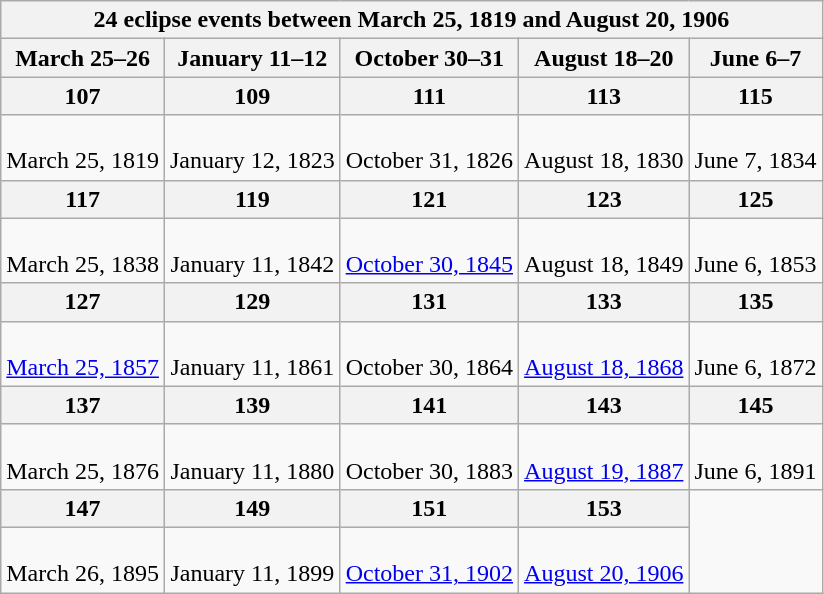<table class="wikitable mw-collapsible mw-collapsed">
<tr>
<th colspan=5>24 eclipse events between March 25, 1819 and August 20, 1906</th>
</tr>
<tr>
<th>March 25–26</th>
<th>January 11–12</th>
<th>October 30–31</th>
<th>August 18–20</th>
<th>June 6–7</th>
</tr>
<tr>
<th>107</th>
<th>109</th>
<th>111</th>
<th>113</th>
<th>115</th>
</tr>
<tr style="text-align:center;">
<td><br>March 25, 1819</td>
<td><br>January 12, 1823</td>
<td><br>October 31, 1826</td>
<td><br>August 18, 1830</td>
<td><br>June 7, 1834</td>
</tr>
<tr>
<th>117</th>
<th>119</th>
<th>121</th>
<th>123</th>
<th>125</th>
</tr>
<tr style="text-align:center;">
<td><br>March 25, 1838</td>
<td><br>January 11, 1842</td>
<td><br><a href='#'>October 30, 1845</a></td>
<td><br>August 18, 1849</td>
<td><br>June 6, 1853</td>
</tr>
<tr>
<th>127</th>
<th>129</th>
<th>131</th>
<th>133</th>
<th>135</th>
</tr>
<tr style="text-align:center;">
<td><br><a href='#'>March 25, 1857</a></td>
<td><br>January 11, 1861</td>
<td><br>October 30, 1864</td>
<td><br><a href='#'>August 18, 1868</a></td>
<td><br>June 6, 1872</td>
</tr>
<tr>
<th>137</th>
<th>139</th>
<th>141</th>
<th>143</th>
<th>145</th>
</tr>
<tr style="text-align:center;">
<td><br>March 25, 1876</td>
<td><br>January 11, 1880</td>
<td><br>October 30, 1883</td>
<td><br><a href='#'>August 19, 1887</a></td>
<td><br>June 6, 1891</td>
</tr>
<tr>
<th>147</th>
<th>149</th>
<th>151</th>
<th>153</th>
</tr>
<tr style="text-align:center;">
<td><br>March 26, 1895</td>
<td><br>January 11, 1899</td>
<td><br><a href='#'>October 31, 1902</a></td>
<td><br><a href='#'>August 20, 1906</a></td>
</tr>
</table>
